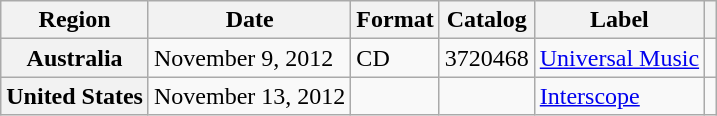<table class="wikitable plainrowheaders">
<tr>
<th scope="col">Region</th>
<th scope="col">Date</th>
<th scope="col">Format</th>
<th scope="col">Catalog</th>
<th scope="col">Label</th>
<th scope="col"></th>
</tr>
<tr>
<th scope="row">Australia</th>
<td>November 9, 2012</td>
<td>CD</td>
<td align="center">3720468</td>
<td><a href='#'>Universal Music</a></td>
<td align="center"></td>
</tr>
<tr>
<th scope="row">United States</th>
<td>November 13, 2012</td>
<td></td>
<td></td>
<td><a href='#'>Interscope</a></td>
<td align="center"></td>
</tr>
</table>
